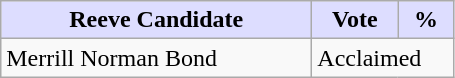<table class="wikitable">
<tr>
<th style="background:#ddf; width:200px;">Reeve Candidate </th>
<th style="background:#ddf; width:50px;">Vote</th>
<th style="background:#ddf; width:30px;">%</th>
</tr>
<tr>
<td>Merrill Norman Bond</td>
<td colspan="2">Acclaimed</td>
</tr>
</table>
